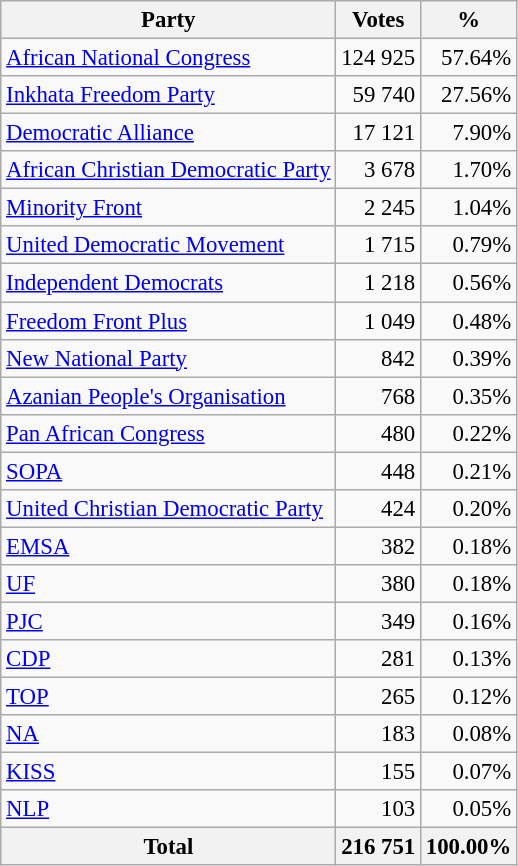<table class="wikitable" style="font-size: 95%; text-align: right">
<tr>
<th>Party</th>
<th>Votes</th>
<th>%</th>
</tr>
<tr>
<td align=left><a href='#'>African National Congress</a></td>
<td>124 925</td>
<td>57.64%</td>
</tr>
<tr>
<td align=left><a href='#'>Inkhata Freedom Party</a></td>
<td>59 740</td>
<td>27.56%</td>
</tr>
<tr>
<td align=left><a href='#'>Democratic Alliance</a></td>
<td>17 121</td>
<td>7.90%</td>
</tr>
<tr>
<td align=left><a href='#'>African Christian Democratic Party</a></td>
<td>3 678</td>
<td>1.70%</td>
</tr>
<tr>
<td align=left><a href='#'>Minority Front</a></td>
<td>2 245</td>
<td>1.04%</td>
</tr>
<tr>
<td align=left><a href='#'>United Democratic Movement</a></td>
<td>1 715</td>
<td>0.79%</td>
</tr>
<tr>
<td align=left><a href='#'>Independent Democrats</a></td>
<td>1 218</td>
<td>0.56%</td>
</tr>
<tr>
<td align=left><a href='#'>Freedom Front Plus</a></td>
<td>1 049</td>
<td>0.48%</td>
</tr>
<tr>
<td align=left><a href='#'>New National Party</a></td>
<td>842</td>
<td>0.39%</td>
</tr>
<tr>
<td align=left><a href='#'>Azanian People's Organisation</a></td>
<td>768</td>
<td>0.35%</td>
</tr>
<tr>
<td align=left><a href='#'>Pan African Congress</a></td>
<td>480</td>
<td>0.22%</td>
</tr>
<tr>
<td align=left><a href='#'>SOPA</a></td>
<td>448</td>
<td>0.21%</td>
</tr>
<tr>
<td align=left><a href='#'>United Christian Democratic Party</a></td>
<td>424</td>
<td>0.20%</td>
</tr>
<tr>
<td align=left><a href='#'>EMSA</a></td>
<td>382</td>
<td>0.18%</td>
</tr>
<tr>
<td align=left><a href='#'>UF</a></td>
<td>380</td>
<td>0.18%</td>
</tr>
<tr>
<td align=left><a href='#'>PJC</a></td>
<td>349</td>
<td>0.16%</td>
</tr>
<tr>
<td align=left><a href='#'>CDP</a></td>
<td>281</td>
<td>0.13%</td>
</tr>
<tr>
<td align=left><a href='#'>TOP</a></td>
<td>265</td>
<td>0.12%</td>
</tr>
<tr>
<td align=left><a href='#'>NA</a></td>
<td>183</td>
<td>0.08%</td>
</tr>
<tr>
<td align=left><a href='#'>KISS</a></td>
<td>155</td>
<td>0.07%</td>
</tr>
<tr>
<td align=left><a href='#'>NLP</a></td>
<td>103</td>
<td>0.05%</td>
</tr>
<tr>
<th align=left>Total</th>
<th>216 751</th>
<th>100.00%</th>
</tr>
</table>
